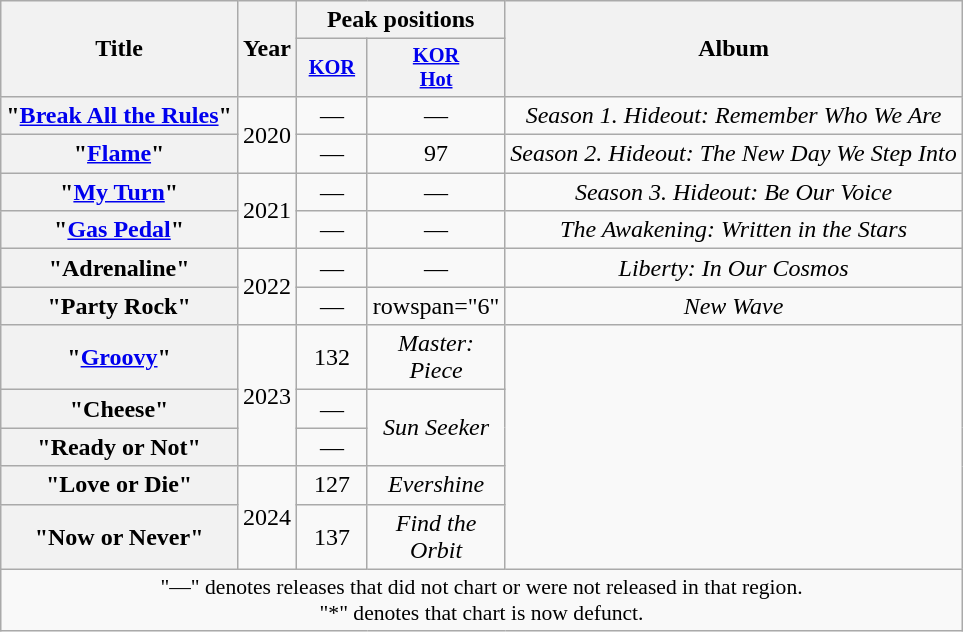<table class="wikitable plainrowheaders" style="text-align:center">
<tr>
<th scope="col" rowspan="2">Title</th>
<th scope="col" rowspan="2">Year</th>
<th scope="col" colspan="2">Peak positions</th>
<th scope="col" rowspan="2">Album</th>
</tr>
<tr>
<th scope="col" style="width:3em;font-size:85%"><a href='#'>KOR</a><br></th>
<th scope="col" style="width:3em;font-size:85%"><a href='#'>KOR<br>Hot</a><br></th>
</tr>
<tr>
<th scope="row">"<a href='#'>Break All the Rules</a>"</th>
<td rowspan="2">2020</td>
<td>—</td>
<td>—</td>
<td><em>Season 1. Hideout: Remember Who We Are</em></td>
</tr>
<tr>
<th scope="row">"<a href='#'>Flame</a>"</th>
<td>—</td>
<td>97</td>
<td><em>Season 2. Hideout: The New Day We Step Into</em></td>
</tr>
<tr>
<th scope="row">"<a href='#'>My Turn</a>"</th>
<td rowspan="2">2021</td>
<td>—</td>
<td>—</td>
<td><em>Season 3. Hideout: Be Our Voice</em></td>
</tr>
<tr>
<th scope="row">"<a href='#'>Gas Pedal</a>"</th>
<td>—</td>
<td>—</td>
<td><em>The Awakening: Written in the Stars</em></td>
</tr>
<tr>
<th scope="row">"Adrenaline"</th>
<td rowspan="2">2022</td>
<td>—</td>
<td>—</td>
<td><em>Liberty: In Our Cosmos</em></td>
</tr>
<tr>
<th scope="row">"Party Rock"</th>
<td>—</td>
<td>rowspan="6" </td>
<td><em>New Wave</em></td>
</tr>
<tr>
<th scope="row">"<a href='#'>Groovy</a>"</th>
<td rowspan="3">2023</td>
<td>132</td>
<td><em>Master: Piece</em></td>
</tr>
<tr>
<th scope="row">"Cheese"</th>
<td>—</td>
<td rowspan="2"><em>Sun Seeker</em></td>
</tr>
<tr>
<th scope="row">"Ready or Not"</th>
<td>—</td>
</tr>
<tr>
<th scope="row">"Love or Die"</th>
<td rowspan="2">2024</td>
<td>127</td>
<td><em>Evershine</em></td>
</tr>
<tr>
<th scope="row">"Now or Never"</th>
<td>137</td>
<td><em>Find the Orbit</em></td>
</tr>
<tr>
<td colspan="5" style="font-size:90%">"—" denotes releases that did not chart or were not released in that region.<br>"*" denotes that chart is now defunct.</td>
</tr>
</table>
